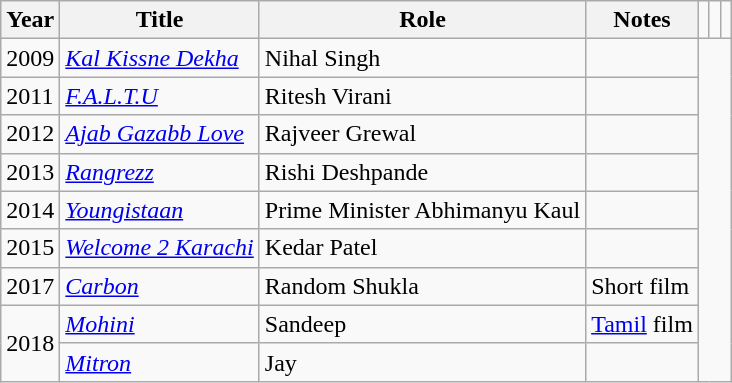<table class="wikitable sortable">
<tr>
<th>Year</th>
<th>Title</th>
<th>Role</th>
<th>Notes</th>
<td></td>
<td></td>
<td></td>
</tr>
<tr>
<td>2009</td>
<td><em><a href='#'>Kal Kissne Dekha</a></em></td>
<td>Nihal Singh</td>
<td></td>
</tr>
<tr>
<td>2011</td>
<td><em><a href='#'>F.A.L.T.U</a></em></td>
<td>Ritesh Virani</td>
<td></td>
</tr>
<tr>
<td>2012</td>
<td><em><a href='#'>Ajab Gazabb Love</a></em></td>
<td>Rajveer Grewal</td>
<td></td>
</tr>
<tr>
<td>2013</td>
<td><em><a href='#'>Rangrezz</a></em></td>
<td>Rishi Deshpande</td>
<td></td>
</tr>
<tr>
<td>2014</td>
<td><em><a href='#'>Youngistaan</a></em></td>
<td>Prime Minister Abhimanyu Kaul</td>
<td></td>
</tr>
<tr>
<td>2015</td>
<td><em><a href='#'>Welcome 2 Karachi</a></em></td>
<td>Kedar Patel</td>
<td></td>
</tr>
<tr>
<td>2017</td>
<td><em><a href='#'>Carbon</a></em></td>
<td>Random Shukla</td>
<td>Short film</td>
</tr>
<tr>
<td rowspan="2">2018</td>
<td><em><a href='#'>Mohini</a></em></td>
<td>Sandeep</td>
<td><a href='#'>Tamil</a> film</td>
</tr>
<tr>
<td><em><a href='#'>Mitron</a></em></td>
<td>Jay</td>
<td></td>
</tr>
</table>
